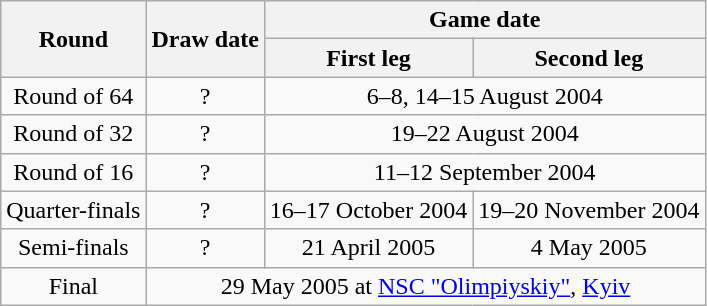<table class="wikitable" style="text-align:center">
<tr>
<th rowspan=2>Round</th>
<th rowspan=2>Draw date</th>
<th colspan=2>Game date</th>
</tr>
<tr>
<th>First leg</th>
<th>Second leg</th>
</tr>
<tr>
<td>Round of 64</td>
<td>?</td>
<td colspan=2>6–8, 14–15 August 2004</td>
</tr>
<tr>
<td>Round of 32</td>
<td>?</td>
<td colspan=2>19–22 August 2004</td>
</tr>
<tr>
<td>Round of 16</td>
<td>?</td>
<td colspan=2>11–12 September 2004</td>
</tr>
<tr>
<td>Quarter-finals</td>
<td>?</td>
<td>16–17 October 2004</td>
<td>19–20 November 2004</td>
</tr>
<tr>
<td>Semi-finals</td>
<td>?</td>
<td>21 April 2005</td>
<td>4 May 2005</td>
</tr>
<tr>
<td>Final</td>
<td colspan="3">29 May 2005 at <a href='#'>NSC "Olimpiyskiy"</a>, <a href='#'>Kyiv</a></td>
</tr>
</table>
